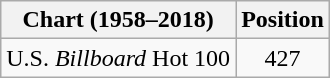<table class="wikitable">
<tr>
<th>Chart (1958–2018)</th>
<th>Position</th>
</tr>
<tr>
<td>U.S. <em>Billboard</em> Hot 100</td>
<td style="text-align:center;">427</td>
</tr>
</table>
